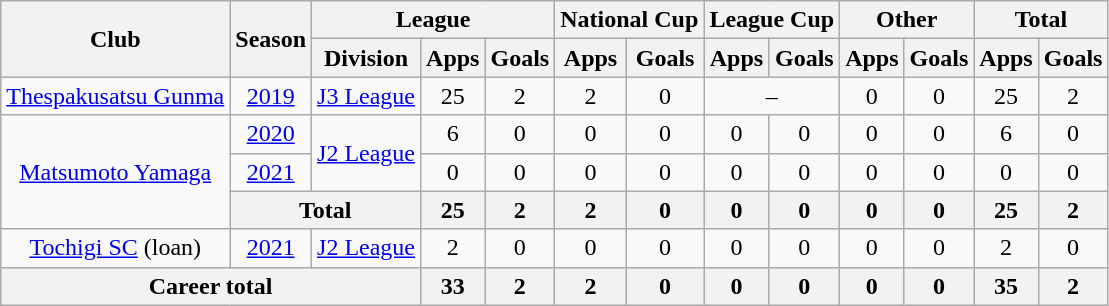<table class="wikitable" style="text-align: center">
<tr>
<th rowspan="2">Club</th>
<th rowspan="2">Season</th>
<th colspan="3">League</th>
<th colspan="2">National Cup</th>
<th colspan="2">League Cup</th>
<th colspan="2">Other</th>
<th colspan="2">Total</th>
</tr>
<tr>
<th>Division</th>
<th>Apps</th>
<th>Goals</th>
<th>Apps</th>
<th>Goals</th>
<th>Apps</th>
<th>Goals</th>
<th>Apps</th>
<th>Goals</th>
<th>Apps</th>
<th>Goals</th>
</tr>
<tr>
<td><a href='#'>Thespakusatsu Gunma</a></td>
<td><a href='#'>2019</a></td>
<td><a href='#'>J3 League</a></td>
<td>25</td>
<td>2</td>
<td>2</td>
<td>0</td>
<td colspan="2">–</td>
<td>0</td>
<td>0</td>
<td>25</td>
<td>2</td>
</tr>
<tr>
<td rowspan="3"><a href='#'>Matsumoto Yamaga</a></td>
<td><a href='#'>2020</a></td>
<td rowspan="2"><a href='#'>J2 League</a></td>
<td>6</td>
<td>0</td>
<td>0</td>
<td>0</td>
<td>0</td>
<td>0</td>
<td>0</td>
<td>0</td>
<td>6</td>
<td>0</td>
</tr>
<tr>
<td><a href='#'>2021</a></td>
<td>0</td>
<td>0</td>
<td>0</td>
<td>0</td>
<td>0</td>
<td>0</td>
<td>0</td>
<td>0</td>
<td>0</td>
<td>0</td>
</tr>
<tr>
<th colspan=2>Total</th>
<th>25</th>
<th>2</th>
<th>2</th>
<th>0</th>
<th>0</th>
<th>0</th>
<th>0</th>
<th>0</th>
<th>25</th>
<th>2</th>
</tr>
<tr>
<td><a href='#'>Tochigi SC</a> (loan)</td>
<td><a href='#'>2021</a></td>
<td><a href='#'>J2 League</a></td>
<td>2</td>
<td>0</td>
<td>0</td>
<td>0</td>
<td>0</td>
<td>0</td>
<td>0</td>
<td>0</td>
<td>2</td>
<td>0</td>
</tr>
<tr>
<th colspan=3>Career total</th>
<th>33</th>
<th>2</th>
<th>2</th>
<th>0</th>
<th>0</th>
<th>0</th>
<th>0</th>
<th>0</th>
<th>35</th>
<th>2</th>
</tr>
</table>
